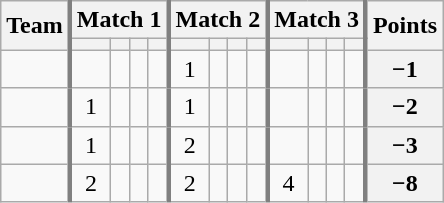<table class="wikitable sortable" style="text-align:center;">
<tr>
<th rowspan=2>Team</th>
<th colspan=4 style="border-left:3px solid gray">Match 1</th>
<th colspan=4 style="border-left:3px solid gray">Match 2</th>
<th colspan=4 style="border-left:3px solid gray">Match 3</th>
<th rowspan=2 style="border-left:3px solid gray">Points</th>
</tr>
<tr>
<th style="border-left:3px solid gray"></th>
<th></th>
<th></th>
<th></th>
<th style="border-left:3px solid gray"></th>
<th></th>
<th></th>
<th></th>
<th style="border-left:3px solid gray"></th>
<th></th>
<th></th>
<th></th>
</tr>
<tr>
<td align=left></td>
<td style="border-left:3px solid gray"></td>
<td></td>
<td></td>
<td></td>
<td style="border-left:3px solid gray">1</td>
<td></td>
<td></td>
<td></td>
<td style="border-left:3px solid gray"></td>
<td></td>
<td></td>
<td></td>
<th style="border-left:3px solid gray">−1</th>
</tr>
<tr>
<td align=left></td>
<td style="border-left:3px solid gray">1</td>
<td></td>
<td></td>
<td></td>
<td style="border-left:3px solid gray">1</td>
<td></td>
<td></td>
<td></td>
<td style="border-left:3px solid gray"></td>
<td></td>
<td></td>
<td></td>
<th style="border-left:3px solid gray">−2</th>
</tr>
<tr>
<td align=left></td>
<td style="border-left:3px solid gray">1</td>
<td></td>
<td></td>
<td></td>
<td style="border-left:3px solid gray">2</td>
<td></td>
<td></td>
<td></td>
<td style="border-left:3px solid gray"></td>
<td></td>
<td></td>
<td></td>
<th style="border-left:3px solid gray">−3</th>
</tr>
<tr>
<td align=left></td>
<td style="border-left:3px solid gray">2</td>
<td></td>
<td></td>
<td></td>
<td style="border-left:3px solid gray">2</td>
<td></td>
<td></td>
<td></td>
<td style="border-left:3px solid gray">4</td>
<td></td>
<td></td>
<td></td>
<th style="border-left:3px solid gray">−8</th>
</tr>
</table>
